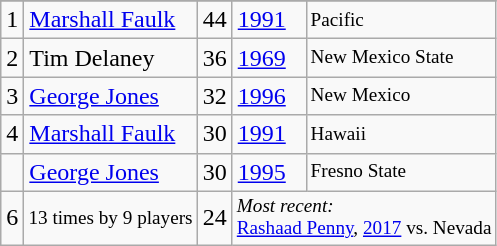<table class="wikitable">
<tr>
</tr>
<tr>
<td>1</td>
<td><a href='#'>Marshall Faulk</a></td>
<td><abbr>44</abbr></td>
<td><a href='#'>1991</a></td>
<td style="font-size:80%;">Pacific</td>
</tr>
<tr>
<td>2</td>
<td>Tim Delaney</td>
<td><abbr>36</abbr></td>
<td><a href='#'>1969</a></td>
<td style="font-size:80%;">New Mexico State</td>
</tr>
<tr>
<td>3</td>
<td><a href='#'>George Jones</a></td>
<td><abbr>32</abbr></td>
<td><a href='#'>1996</a></td>
<td style="font-size:80%;">New Mexico</td>
</tr>
<tr>
<td>4</td>
<td><a href='#'>Marshall Faulk</a></td>
<td><abbr>30</abbr></td>
<td><a href='#'>1991</a></td>
<td style="font-size:80%;">Hawaii</td>
</tr>
<tr>
<td></td>
<td><a href='#'>George Jones</a></td>
<td><abbr>30</abbr></td>
<td><a href='#'>1995</a></td>
<td style="font-size:80%;">Fresno State</td>
</tr>
<tr>
<td>6</td>
<td style="font-size:80%;">13 times by 9 players</td>
<td><abbr>24</abbr></td>
<td colspan=2 style="font-size:80%;"><em>Most recent:</em><br><a href='#'>Rashaad Penny</a>, <a href='#'>2017</a> vs. Nevada</td>
</tr>
</table>
